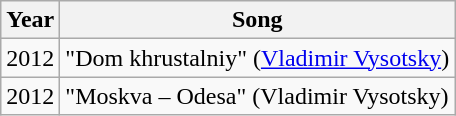<table class="wikitable sortable">
<tr>
<th>Year</th>
<th>Song</th>
</tr>
<tr>
<td>2012</td>
<td>"Dom khrustalniy" (<a href='#'>Vladimir Vysotsky</a>)</td>
</tr>
<tr>
<td>2012</td>
<td>"Moskva – Odesa" (Vladimir Vysotsky)</td>
</tr>
</table>
